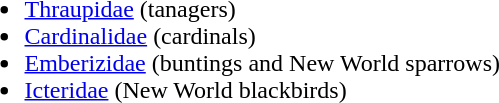<table>
<tr valign="top">
<td><br><ul><li><a href='#'>Thraupidae</a> (tanagers)</li><li><a href='#'>Cardinalidae</a> (cardinals)</li><li><a href='#'>Emberizidae</a> (buntings and New World sparrows)</li><li><a href='#'>Icteridae</a> (New World blackbirds)</li></ul></td>
</tr>
</table>
